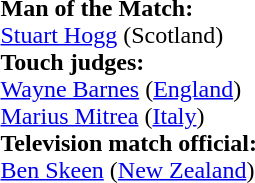<table style="width:100%">
<tr>
<td><br><strong>Man of the Match:</strong>
<br><a href='#'>Stuart Hogg</a> (Scotland)<br><strong>Touch judges:</strong>
<br><a href='#'>Wayne Barnes</a> (<a href='#'>England</a>)
<br><a href='#'>Marius Mitrea</a> (<a href='#'>Italy</a>)
<br><strong>Television match official:</strong>
<br><a href='#'>Ben Skeen</a> (<a href='#'>New Zealand</a>)</td>
</tr>
</table>
